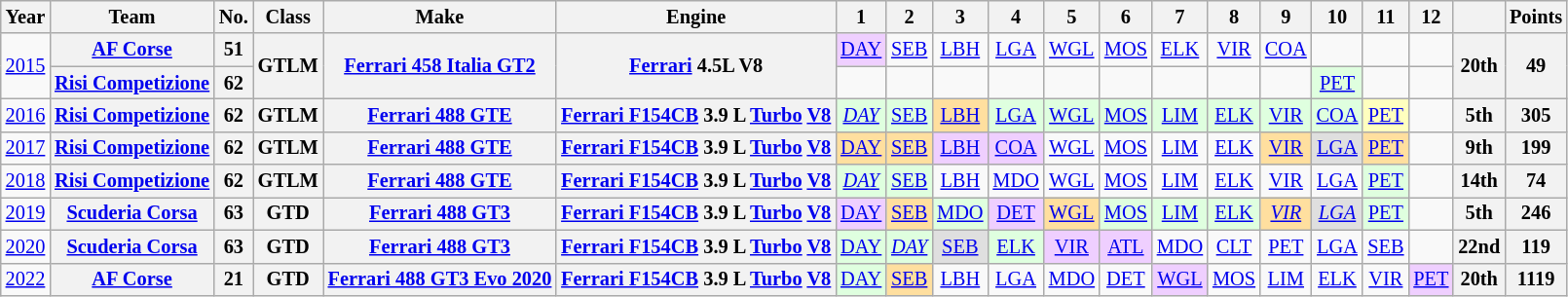<table class="wikitable" style="text-align:center; font-size:85%">
<tr>
<th>Year</th>
<th>Team</th>
<th>No.</th>
<th>Class</th>
<th>Make</th>
<th>Engine</th>
<th>1</th>
<th>2</th>
<th>3</th>
<th>4</th>
<th>5</th>
<th>6</th>
<th>7</th>
<th>8</th>
<th>9</th>
<th>10</th>
<th>11</th>
<th>12</th>
<th></th>
<th>Points</th>
</tr>
<tr>
<td rowspan="2"><a href='#'>2015</a></td>
<th nowrap><a href='#'>AF Corse</a></th>
<th>51</th>
<th rowspan="2">GTLM</th>
<th rowspan="2" nowrap><a href='#'>Ferrari 458 Italia GT2</a></th>
<th rowspan="2" nowrap><a href='#'>Ferrari</a> 4.5L V8</th>
<td style="background:#efcfff;"><a href='#'>DAY</a><br></td>
<td><a href='#'>SEB</a></td>
<td><a href='#'>LBH</a></td>
<td><a href='#'>LGA</a></td>
<td><a href='#'>WGL</a></td>
<td><a href='#'>MOS</a></td>
<td><a href='#'>ELK</a></td>
<td><a href='#'>VIR</a></td>
<td><a href='#'>COA</a></td>
<td></td>
<td></td>
<td></td>
<th rowspan=2>20th</th>
<th rowspan=2>49</th>
</tr>
<tr>
<th nowrap><a href='#'>Risi Competizione</a></th>
<th>62</th>
<td></td>
<td></td>
<td></td>
<td></td>
<td></td>
<td></td>
<td></td>
<td></td>
<td></td>
<td style="background:#DFFFDF;"><a href='#'>PET</a><br></td>
<td></td>
<td></td>
</tr>
<tr>
<td><a href='#'>2016</a></td>
<th nowrap><a href='#'>Risi Competizione</a></th>
<th>62</th>
<th>GTLM</th>
<th nowrap><a href='#'>Ferrari 488 GTE</a></th>
<th nowrap><a href='#'>Ferrari F154CB</a> 3.9 L <a href='#'>Turbo</a> <a href='#'>V8</a></th>
<td style="background:#DFFFDF;"><em><a href='#'>DAY</a></em><br></td>
<td style="background:#DFFFDF;"><a href='#'>SEB</a><br></td>
<td style="background:#ffdf9f;"><a href='#'>LBH</a><br></td>
<td style="background:#DFFFDF;"><a href='#'>LGA</a><br></td>
<td style="background:#DFFFDF;"><a href='#'>WGL</a><br></td>
<td style="background:#DFFFDF;"><a href='#'>MOS</a><br></td>
<td style="background:#DFFFDF;"><a href='#'>LIM</a><br></td>
<td style="background:#DFFFDF;"><a href='#'>ELK</a><br></td>
<td style="background:#DFFFDF;"><a href='#'>VIR</a><br></td>
<td style="background:#DFFFDF;"><a href='#'>COA</a><br></td>
<td style="background:#FFFFBF;"><a href='#'>PET</a><br></td>
<td></td>
<th>5th</th>
<th>305</th>
</tr>
<tr>
<td><a href='#'>2017</a></td>
<th nowrap><a href='#'>Risi Competizione</a></th>
<th>62</th>
<th>GTLM</th>
<th nowrap><a href='#'>Ferrari 488 GTE</a></th>
<th nowrap><a href='#'>Ferrari F154CB</a> 3.9 L <a href='#'>Turbo</a> <a href='#'>V8</a></th>
<td style="background:#ffdf9f;"><a href='#'>DAY</a><br></td>
<td style="background:#ffdf9f;"><a href='#'>SEB</a><br></td>
<td style="background:#efcfff;"><a href='#'>LBH</a><br></td>
<td style="background:#efcfff;"><a href='#'>COA</a><br></td>
<td><a href='#'>WGL</a></td>
<td><a href='#'>MOS</a></td>
<td><a href='#'>LIM</a></td>
<td><a href='#'>ELK</a></td>
<td style="background:#ffdf9f;"><a href='#'>VIR</a><br></td>
<td style="background:#DFDFDF;"><a href='#'>LGA</a><br><strong></strong></td>
<td style="background:#ffdf9f;"><a href='#'>PET</a><br><strong></strong></td>
<td></td>
<th>9th</th>
<th>199</th>
</tr>
<tr>
<td><a href='#'>2018</a></td>
<th><a href='#'>Risi Competizione</a></th>
<th>62</th>
<th>GTLM</th>
<th><a href='#'>Ferrari 488 GTE</a></th>
<th><a href='#'>Ferrari F154CB</a> 3.9 L <a href='#'>Turbo</a> <a href='#'>V8</a></th>
<td style="background:#DFFFDF;"><em><a href='#'>DAY</a></em><br></td>
<td style="background:#DFFFDF;"><a href='#'>SEB</a><br></td>
<td><a href='#'>LBH</a></td>
<td><a href='#'>MDO</a></td>
<td><a href='#'>WGL</a></td>
<td><a href='#'>MOS</a></td>
<td><a href='#'>LIM</a></td>
<td><a href='#'>ELK</a></td>
<td><a href='#'>VIR</a></td>
<td><a href='#'>LGA</a></td>
<td style="background:#DFFFDF;"><a href='#'>PET</a><br></td>
<td></td>
<th>14th</th>
<th>74</th>
</tr>
<tr>
<td><a href='#'>2019</a></td>
<th><a href='#'>Scuderia Corsa</a></th>
<th>63</th>
<th>GTD</th>
<th><a href='#'>Ferrari 488 GT3</a></th>
<th><a href='#'>Ferrari F154CB</a> 3.9 L <a href='#'>Turbo</a> <a href='#'>V8</a></th>
<td style="background:#EFCFFF;"><a href='#'>DAY</a><br></td>
<td style="background:#FFDF9F;"><a href='#'>SEB</a><br></td>
<td style="background:#DFFFDF;"><a href='#'>MDO</a><br></td>
<td style="background:#EFCFFF;"><a href='#'>DET</a><br></td>
<td style="background:#FFDF9F;"><a href='#'>WGL</a><br></td>
<td style="background:#DFFFDF;"><a href='#'>MOS</a><br></td>
<td style="background:#DFFFDF;"><a href='#'>LIM</a><br></td>
<td style="background:#DFFFDF;"><a href='#'>ELK</a><br></td>
<td style="background:#FFDF9F;"><em><a href='#'>VIR</a></em><br></td>
<td style="background:#DFDFDF;"><em><a href='#'>LGA</a></em><br></td>
<td style="background:#DFFFDF;"><a href='#'>PET</a><br></td>
<td></td>
<th>5th</th>
<th>246</th>
</tr>
<tr>
<td><a href='#'>2020</a></td>
<th><a href='#'>Scuderia Corsa</a></th>
<th>63</th>
<th>GTD</th>
<th><a href='#'>Ferrari 488 GT3</a></th>
<th><a href='#'>Ferrari F154CB</a> 3.9 L <a href='#'>Turbo</a> <a href='#'>V8</a></th>
<td style="background:#DFFFDF;"><a href='#'>DAY</a><br></td>
<td style="background:#DFFFDF;"><em><a href='#'>DAY</a></em><br></td>
<td style="background:#DFDFDF;"><a href='#'>SEB</a><br></td>
<td style="background:#DFFFDF;"><a href='#'>ELK</a><br></td>
<td style="background:#EFCFFF;"><a href='#'>VIR</a><br></td>
<td style="background:#EFCFFF;"><a href='#'>ATL</a><br></td>
<td><a href='#'>MDO</a></td>
<td><a href='#'>CLT</a></td>
<td><a href='#'>PET</a></td>
<td><a href='#'>LGA</a></td>
<td><a href='#'>SEB</a></td>
<td></td>
<th>22nd</th>
<th>119</th>
</tr>
<tr>
<td><a href='#'>2022</a></td>
<th><a href='#'>AF Corse</a></th>
<th>21</th>
<th>GTD</th>
<th nowrap><a href='#'>Ferrari 488 GT3 Evo 2020</a></th>
<th nowrap><a href='#'>Ferrari F154CB</a> 3.9 L <a href='#'>Turbo</a> <a href='#'>V8</a></th>
<td style="background:#DFFFDF;"><a href='#'>DAY</a><br></td>
<td style="background:#FFDF9F;"><a href='#'>SEB</a><br></td>
<td><a href='#'>LBH</a></td>
<td><a href='#'>LGA</a></td>
<td><a href='#'>MDO</a></td>
<td><a href='#'>DET</a></td>
<td style="background:#EFCFFF;"><a href='#'>WGL</a><br></td>
<td><a href='#'>MOS</a></td>
<td><a href='#'>LIM</a></td>
<td><a href='#'>ELK</a></td>
<td><a href='#'>VIR</a></td>
<td style="background:#EFCFFF;"><a href='#'>PET</a><br></td>
<th>20th</th>
<th>1119</th>
</tr>
</table>
